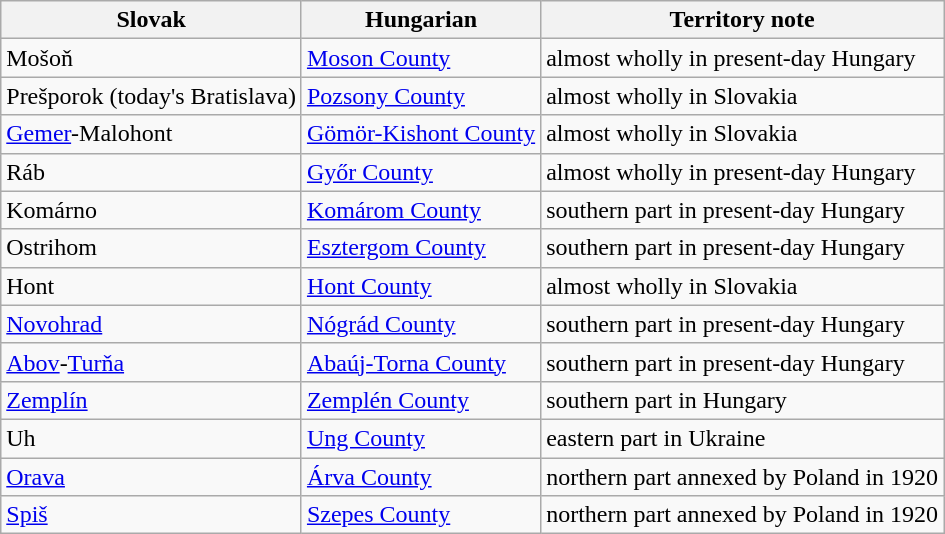<table class="wikitable sortable">
<tr>
<th>Slovak</th>
<th>Hungarian</th>
<th>Territory note</th>
</tr>
<tr>
<td>Mošoň</td>
<td><a href='#'>Moson County</a></td>
<td>almost wholly in present-day Hungary</td>
</tr>
<tr>
<td>Prešporok (today's Bratislava)</td>
<td><a href='#'>Pozsony County</a></td>
<td>almost wholly in Slovakia</td>
</tr>
<tr>
<td><a href='#'>Gemer</a>-Malohont</td>
<td><a href='#'>Gömör-Kishont County</a></td>
<td>almost wholly in Slovakia</td>
</tr>
<tr>
<td>Ráb</td>
<td><a href='#'>Győr County</a></td>
<td>almost wholly in present-day Hungary</td>
</tr>
<tr>
<td>Komárno</td>
<td><a href='#'>Komárom County</a></td>
<td>southern part in present-day Hungary</td>
</tr>
<tr>
<td>Ostrihom</td>
<td><a href='#'>Esztergom County</a></td>
<td>southern part in present-day Hungary</td>
</tr>
<tr>
<td>Hont</td>
<td><a href='#'>Hont County</a></td>
<td>almost wholly in Slovakia</td>
</tr>
<tr>
<td><a href='#'>Novohrad</a></td>
<td><a href='#'>Nógrád County</a></td>
<td>southern part in present-day Hungary</td>
</tr>
<tr>
<td><a href='#'>Abov</a>-<a href='#'>Turňa</a></td>
<td><a href='#'>Abaúj-Torna County</a></td>
<td>southern part in present-day Hungary</td>
</tr>
<tr>
<td><a href='#'>Zemplín</a></td>
<td><a href='#'>Zemplén County</a></td>
<td>southern part in Hungary</td>
</tr>
<tr>
<td>Uh</td>
<td><a href='#'>Ung County</a></td>
<td>eastern part in Ukraine</td>
</tr>
<tr>
<td><a href='#'>Orava</a></td>
<td><a href='#'>Árva County</a></td>
<td>northern part annexed by Poland in 1920</td>
</tr>
<tr>
<td><a href='#'>Spiš</a></td>
<td><a href='#'>Szepes County</a></td>
<td>northern part annexed by Poland in 1920</td>
</tr>
</table>
